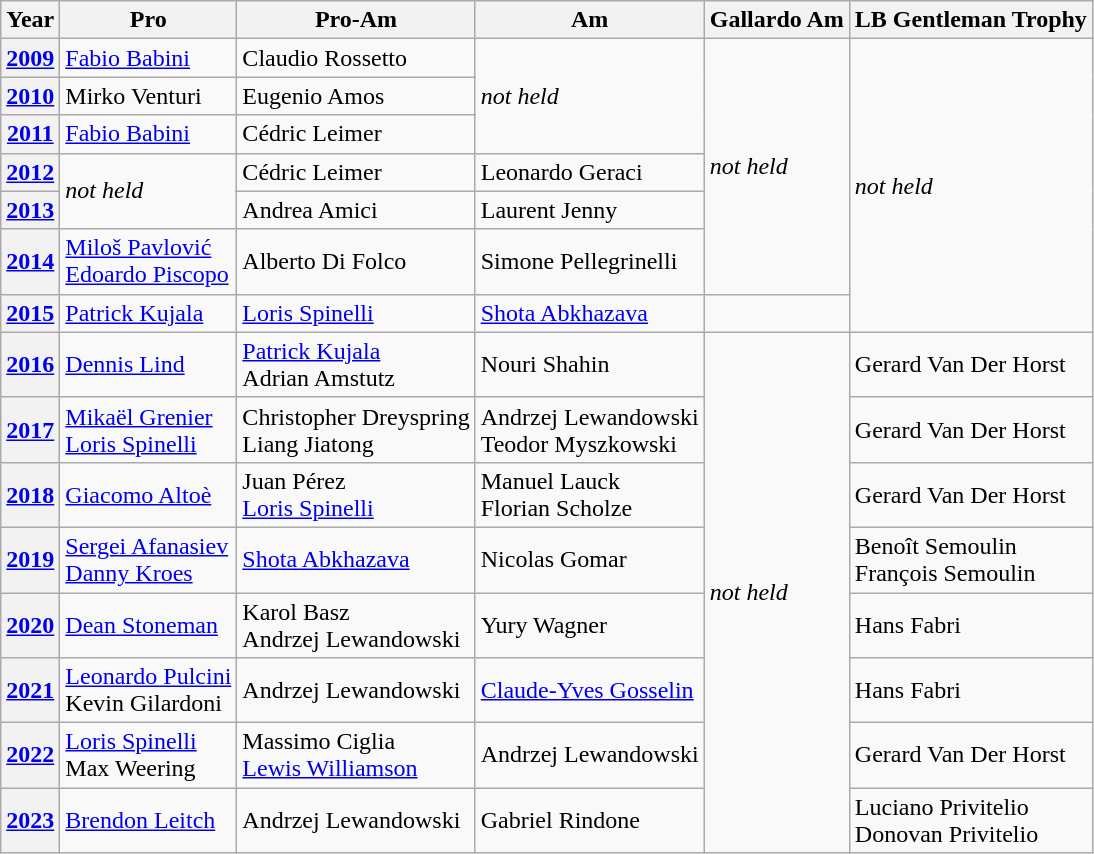<table class="wikitable">
<tr>
<th>Year</th>
<th>Pro</th>
<th>Pro-Am</th>
<th>Am</th>
<th>Gallardo Am</th>
<th>LB Gentleman Trophy</th>
</tr>
<tr>
<th><a href='#'>2009</a></th>
<td> <a href='#'>Fabio Babini</a></td>
<td> Claudio Rossetto</td>
<td rowspan=3><em>not held</em></td>
<td rowspan=6><em>not held</em></td>
<td rowspan=7><em>not held</em></td>
</tr>
<tr>
<th><a href='#'>2010</a></th>
<td> Mirko Venturi</td>
<td> Eugenio Amos</td>
</tr>
<tr>
<th><a href='#'>2011</a></th>
<td> <a href='#'>Fabio Babini</a></td>
<td> Cédric Leimer</td>
</tr>
<tr>
<th><a href='#'>2012</a></th>
<td rowspan=2><em>not held</em></td>
<td> Cédric Leimer</td>
<td> Leonardo Geraci</td>
</tr>
<tr>
<th><a href='#'>2013</a></th>
<td> Andrea Amici</td>
<td> Laurent Jenny</td>
</tr>
<tr>
<th><a href='#'>2014</a></th>
<td> <a href='#'>Miloš Pavlović</a><br> <a href='#'>Edoardo Piscopo</a></td>
<td> Alberto Di Folco</td>
<td> Simone Pellegrinelli</td>
</tr>
<tr>
<th><a href='#'>2015</a></th>
<td> <a href='#'>Patrick Kujala</a></td>
<td> <a href='#'>Loris Spinelli</a></td>
<td> <a href='#'>Shota Abkhazava</a></td>
<td></td>
</tr>
<tr>
<th><a href='#'>2016</a></th>
<td> <a href='#'>Dennis Lind</a></td>
<td> <a href='#'>Patrick Kujala</a> <br> Adrian Amstutz</td>
<td> Nouri Shahin</td>
<td rowspan="8"><em>not held</em></td>
<td> Gerard Van Der Horst</td>
</tr>
<tr>
<th><a href='#'>2017</a></th>
<td> <a href='#'>Mikaël Grenier</a> <br> <a href='#'>Loris Spinelli</a></td>
<td> Christopher Dreyspring<br> Liang Jiatong</td>
<td> Andrzej Lewandowski <br> Teodor Myszkowski</td>
<td> Gerard Van Der Horst</td>
</tr>
<tr>
<th><a href='#'>2018</a></th>
<td> <a href='#'>Giacomo Altoè</a></td>
<td> Juan Pérez <br> <a href='#'>Loris Spinelli</a></td>
<td> Manuel Lauck <br> Florian Scholze</td>
<td> Gerard Van Der Horst</td>
</tr>
<tr>
<th><a href='#'>2019</a></th>
<td> <a href='#'>Sergei Afanasiev</a><br> <a href='#'>Danny Kroes</a></td>
<td> <a href='#'>Shota Abkhazava</a></td>
<td> Nicolas Gomar</td>
<td> Benoît Semoulin <br> François Semoulin</td>
</tr>
<tr>
<th><a href='#'>2020</a></th>
<td> <a href='#'>Dean Stoneman</a></td>
<td> Karol Basz <br> Andrzej Lewandowski</td>
<td> Yury Wagner</td>
<td> Hans Fabri</td>
</tr>
<tr>
<th><a href='#'>2021</a></th>
<td> <a href='#'>Leonardo Pulcini</a> <br> Kevin Gilardoni</td>
<td> Andrzej Lewandowski</td>
<td> <a href='#'>Claude-Yves Gosselin</a></td>
<td> Hans Fabri</td>
</tr>
<tr>
<th><a href='#'>2022</a></th>
<td> <a href='#'>Loris Spinelli</a> <br> Max Weering</td>
<td> Massimo Ciglia <br> <a href='#'>Lewis Williamson</a></td>
<td> Andrzej Lewandowski</td>
<td> Gerard Van Der Horst</td>
</tr>
<tr>
<th><a href='#'>2023</a></th>
<td> <a href='#'>Brendon Leitch</a></td>
<td> Andrzej Lewandowski</td>
<td> Gabriel Rindone</td>
<td> Luciano Privitelio <br> Donovan Privitelio</td>
</tr>
</table>
